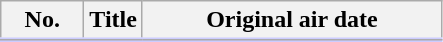<table class="wikitable" margin:auto; background:#FFF;">
<tr style="border-bottom: 3px solid #CCF;">
<th style="width:3em;">No.</th>
<th>Title</th>
<th style="width:12em;">Original air date</th>
</tr>
<tr>
</tr>
</table>
